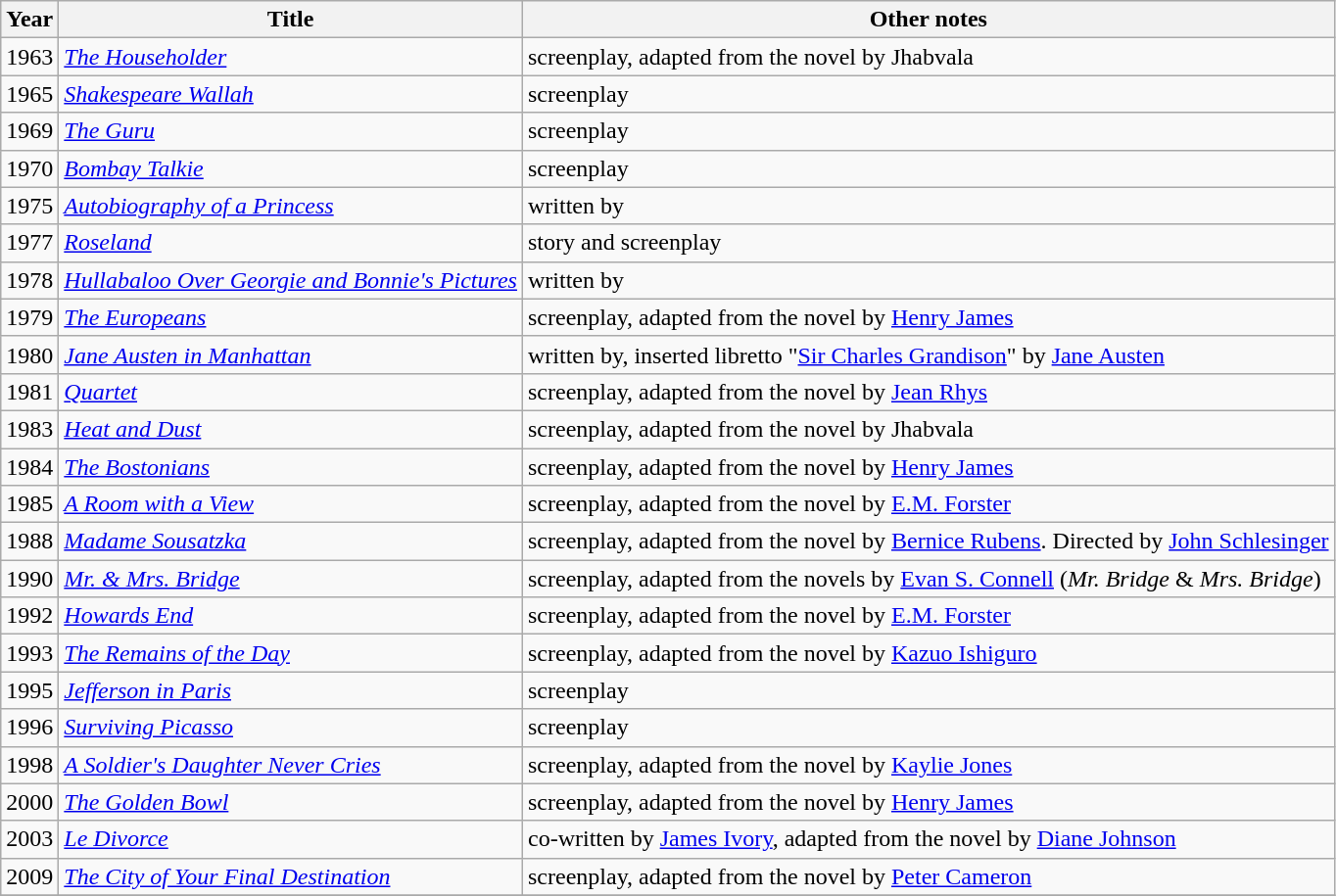<table class="wikitable">
<tr>
<th scope="col">Year</th>
<th scope="col">Title</th>
<th scope="col">Other notes</th>
</tr>
<tr>
<td>1963</td>
<td><em><a href='#'>The Householder</a></em></td>
<td>screenplay, adapted from the novel by Jhabvala</td>
</tr>
<tr>
<td>1965</td>
<td><em><a href='#'>Shakespeare Wallah</a></em></td>
<td>screenplay</td>
</tr>
<tr>
<td>1969</td>
<td><em><a href='#'>The Guru</a></em></td>
<td>screenplay</td>
</tr>
<tr>
<td>1970</td>
<td><em><a href='#'>Bombay Talkie</a></em></td>
<td>screenplay</td>
</tr>
<tr>
<td>1975</td>
<td><em><a href='#'>Autobiography of a Princess</a></em></td>
<td>written by</td>
</tr>
<tr>
<td>1977</td>
<td><em><a href='#'>Roseland</a></em></td>
<td>story and screenplay</td>
</tr>
<tr>
<td>1978</td>
<td><em><a href='#'>Hullabaloo Over Georgie and Bonnie's Pictures</a></em></td>
<td>written by</td>
</tr>
<tr>
<td>1979</td>
<td><em><a href='#'>The Europeans</a></em></td>
<td>screenplay, adapted from the novel by <a href='#'>Henry James</a></td>
</tr>
<tr>
<td>1980</td>
<td><em><a href='#'>Jane Austen in Manhattan</a></em></td>
<td>written by, inserted libretto "<a href='#'>Sir Charles Grandison</a>" by <a href='#'>Jane Austen</a></td>
</tr>
<tr>
<td>1981</td>
<td><em><a href='#'>Quartet</a></em></td>
<td>screenplay, adapted from the novel by <a href='#'>Jean Rhys</a></td>
</tr>
<tr>
<td>1983</td>
<td><em><a href='#'>Heat and Dust</a></em></td>
<td>screenplay, adapted from the novel by Jhabvala</td>
</tr>
<tr>
<td>1984</td>
<td><em><a href='#'>The Bostonians</a></em></td>
<td>screenplay, adapted from the novel by <a href='#'>Henry James</a></td>
</tr>
<tr>
<td>1985</td>
<td><em><a href='#'>A Room with a View</a></em></td>
<td>screenplay, adapted from the novel by <a href='#'>E.M. Forster</a></td>
</tr>
<tr>
<td>1988</td>
<td><em><a href='#'>Madame Sousatzka</a></em></td>
<td>screenplay, adapted from the novel by <a href='#'>Bernice Rubens</a>. Directed by <a href='#'>John Schlesinger</a></td>
</tr>
<tr>
<td>1990</td>
<td><em><a href='#'>Mr. & Mrs. Bridge</a></em></td>
<td>screenplay, adapted from the novels by <a href='#'>Evan S. Connell</a> (<em>Mr. Bridge</em> & <em>Mrs. Bridge</em>)</td>
</tr>
<tr>
<td>1992</td>
<td><em><a href='#'>Howards End</a></em></td>
<td>screenplay, adapted from the novel by <a href='#'>E.M. Forster</a></td>
</tr>
<tr>
<td>1993</td>
<td><em><a href='#'>The Remains of the Day</a></em></td>
<td>screenplay, adapted from the novel by <a href='#'>Kazuo Ishiguro</a></td>
</tr>
<tr>
<td>1995</td>
<td><em><a href='#'>Jefferson in Paris</a></em></td>
<td>screenplay</td>
</tr>
<tr>
<td>1996</td>
<td><em><a href='#'>Surviving Picasso</a></em></td>
<td>screenplay</td>
</tr>
<tr>
<td>1998</td>
<td><em><a href='#'>A Soldier's Daughter Never Cries</a></em></td>
<td>screenplay, adapted from the novel by <a href='#'>Kaylie Jones</a></td>
</tr>
<tr>
<td>2000</td>
<td><em><a href='#'>The Golden Bowl</a></em></td>
<td>screenplay, adapted from the novel by <a href='#'>Henry James</a></td>
</tr>
<tr>
<td>2003</td>
<td><em><a href='#'>Le Divorce</a></em></td>
<td>co-written by <a href='#'>James Ivory</a>, adapted from the novel by <a href='#'>Diane Johnson</a></td>
</tr>
<tr>
<td>2009</td>
<td><em><a href='#'>The City of Your Final Destination</a></em></td>
<td>screenplay, adapted from the novel by <a href='#'>Peter Cameron</a></td>
</tr>
<tr>
</tr>
</table>
